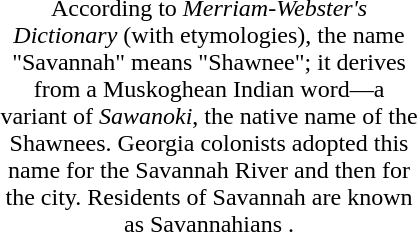<table class="toccolours collapsible autocollapse" cellspacing="3px" style="width: 18em; float: right; margin: 0 0 1em 1em; text-align:center;">
<tr>
<td>According to <em>Merriam-Webster's Dictionary</em> (with etymologies), the name "Savannah" means "Shawnee"; it derives from a Muskoghean Indian word—a variant of <em>Sawanoki</em>, the native name of the Shawnees. Georgia colonists adopted this name for the Savannah River and then for the city. Residents of Savannah are known as Savannahians .<br></td>
</tr>
</table>
